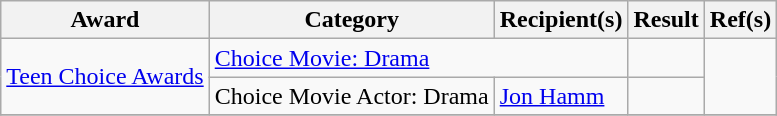<table class="wikitable sortable">
<tr>
<th scope="col">Award</th>
<th scope="col">Category</th>
<th scope="col">Recipient(s)</th>
<th scope="col">Result</th>
<th scope="col">Ref(s)</th>
</tr>
<tr>
<td rowspan="2"><a href='#'>Teen Choice Awards</a></td>
<td colspan="2"><a href='#'>Choice Movie: Drama</a></td>
<td></td>
<td rowspan="2"></td>
</tr>
<tr>
<td>Choice Movie Actor: Drama</td>
<td><a href='#'>Jon Hamm</a></td>
<td></td>
</tr>
<tr>
</tr>
</table>
